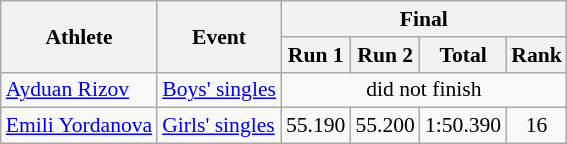<table class="wikitable" style="font-size:90%">
<tr>
<th rowspan="2">Athlete</th>
<th rowspan="2">Event</th>
<th colspan="4">Final</th>
</tr>
<tr>
<th>Run 1</th>
<th>Run 2</th>
<th>Total</th>
<th>Rank</th>
</tr>
<tr>
<td><a href='#'>Ayduan Rizov</a></td>
<td><a href='#'>Boys' singles</a></td>
<td align="center" colspan=4>did not finish</td>
</tr>
<tr>
<td><a href='#'>Emili Yordanova</a></td>
<td><a href='#'>Girls' singles</a></td>
<td align="center">55.190</td>
<td align="center">55.200</td>
<td align="center">1:50.390</td>
<td align="center">16</td>
</tr>
</table>
